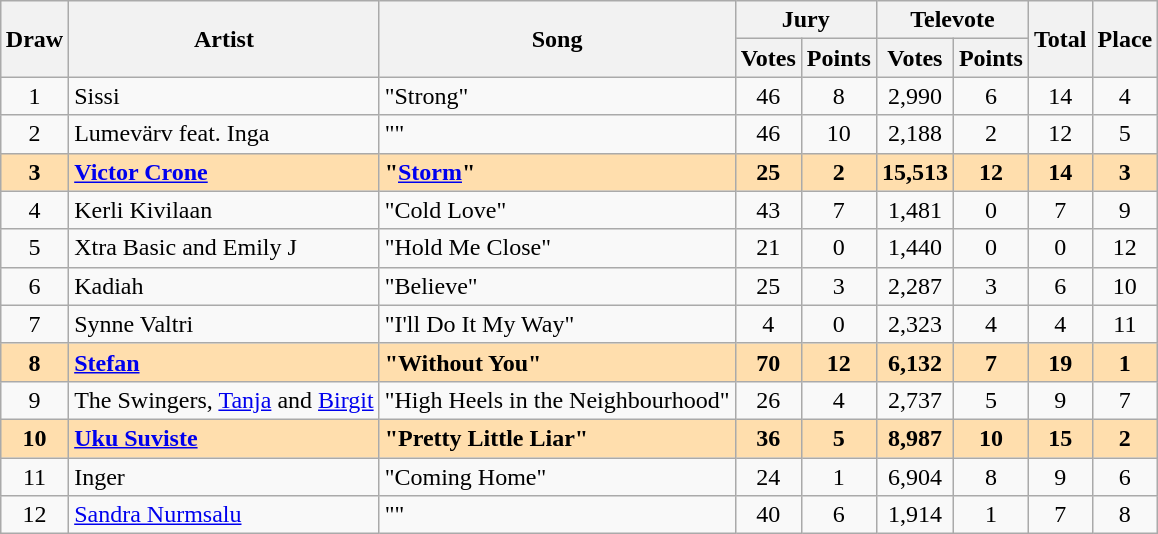<table class="sortable wikitable" style="margin: 1em auto 1em auto; text-align:center;">
<tr>
<th rowspan="2">Draw</th>
<th rowspan="2">Artist</th>
<th rowspan="2">Song</th>
<th colspan="2">Jury</th>
<th colspan="2">Televote</th>
<th rowspan="2">Total</th>
<th rowspan="2">Place</th>
</tr>
<tr>
<th>Votes</th>
<th>Points</th>
<th>Votes</th>
<th>Points</th>
</tr>
<tr>
<td>1</td>
<td align="left">Sissi</td>
<td align="left">"Strong"</td>
<td>46</td>
<td>8</td>
<td>2,990</td>
<td>6</td>
<td>14</td>
<td>4</td>
</tr>
<tr>
<td>2</td>
<td align="left">Lumevärv feat. Inga</td>
<td align="left">""</td>
<td>46</td>
<td>10</td>
<td>2,188</td>
<td>2</td>
<td>12</td>
<td>5</td>
</tr>
<tr style="font-weight:bold; background:navajowhite;">
<td>3</td>
<td align="left"><a href='#'>Victor Crone</a></td>
<td align="left">"<a href='#'>Storm</a>"</td>
<td>25</td>
<td>2</td>
<td>15,513</td>
<td>12</td>
<td>14</td>
<td>3</td>
</tr>
<tr>
<td>4</td>
<td align="left">Kerli Kivilaan</td>
<td align="left">"Cold Love"</td>
<td>43</td>
<td>7</td>
<td>1,481</td>
<td>0</td>
<td>7</td>
<td>9</td>
</tr>
<tr>
<td>5</td>
<td align="left">Xtra Basic and Emily J</td>
<td align="left">"Hold Me Close"</td>
<td>21</td>
<td>0</td>
<td>1,440</td>
<td>0</td>
<td>0</td>
<td>12</td>
</tr>
<tr>
<td>6</td>
<td align="left">Kadiah</td>
<td align="left">"Believe"</td>
<td>25</td>
<td>3</td>
<td>2,287</td>
<td>3</td>
<td>6</td>
<td>10</td>
</tr>
<tr>
<td>7</td>
<td align="left">Synne Valtri</td>
<td align="left">"I'll Do It My Way"</td>
<td>4</td>
<td>0</td>
<td>2,323</td>
<td>4</td>
<td>4</td>
<td>11</td>
</tr>
<tr style="font-weight:bold; background:navajowhite;">
<td>8</td>
<td align="left"><a href='#'>Stefan</a></td>
<td align="left">"Without You"</td>
<td>70</td>
<td>12</td>
<td>6,132</td>
<td>7</td>
<td>19</td>
<td>1</td>
</tr>
<tr>
<td>9</td>
<td align="left">The Swingers, <a href='#'>Tanja</a> and <a href='#'>Birgit</a></td>
<td align="left">"High Heels in the Neighbourhood"</td>
<td>26</td>
<td>4</td>
<td>2,737</td>
<td>5</td>
<td>9</td>
<td>7</td>
</tr>
<tr style="font-weight:bold; background:navajowhite;">
<td>10</td>
<td align="left"><a href='#'>Uku Suviste</a></td>
<td align="left">"Pretty Little Liar"</td>
<td>36</td>
<td>5</td>
<td>8,987</td>
<td>10</td>
<td>15</td>
<td>2</td>
</tr>
<tr>
<td>11</td>
<td align="left">Inger</td>
<td align="left">"Coming Home"</td>
<td>24</td>
<td>1</td>
<td>6,904</td>
<td>8</td>
<td>9</td>
<td>6</td>
</tr>
<tr>
<td>12</td>
<td align="left"><a href='#'>Sandra Nurmsalu</a></td>
<td align="left">""</td>
<td>40</td>
<td>6</td>
<td>1,914</td>
<td>1</td>
<td>7</td>
<td>8</td>
</tr>
</table>
